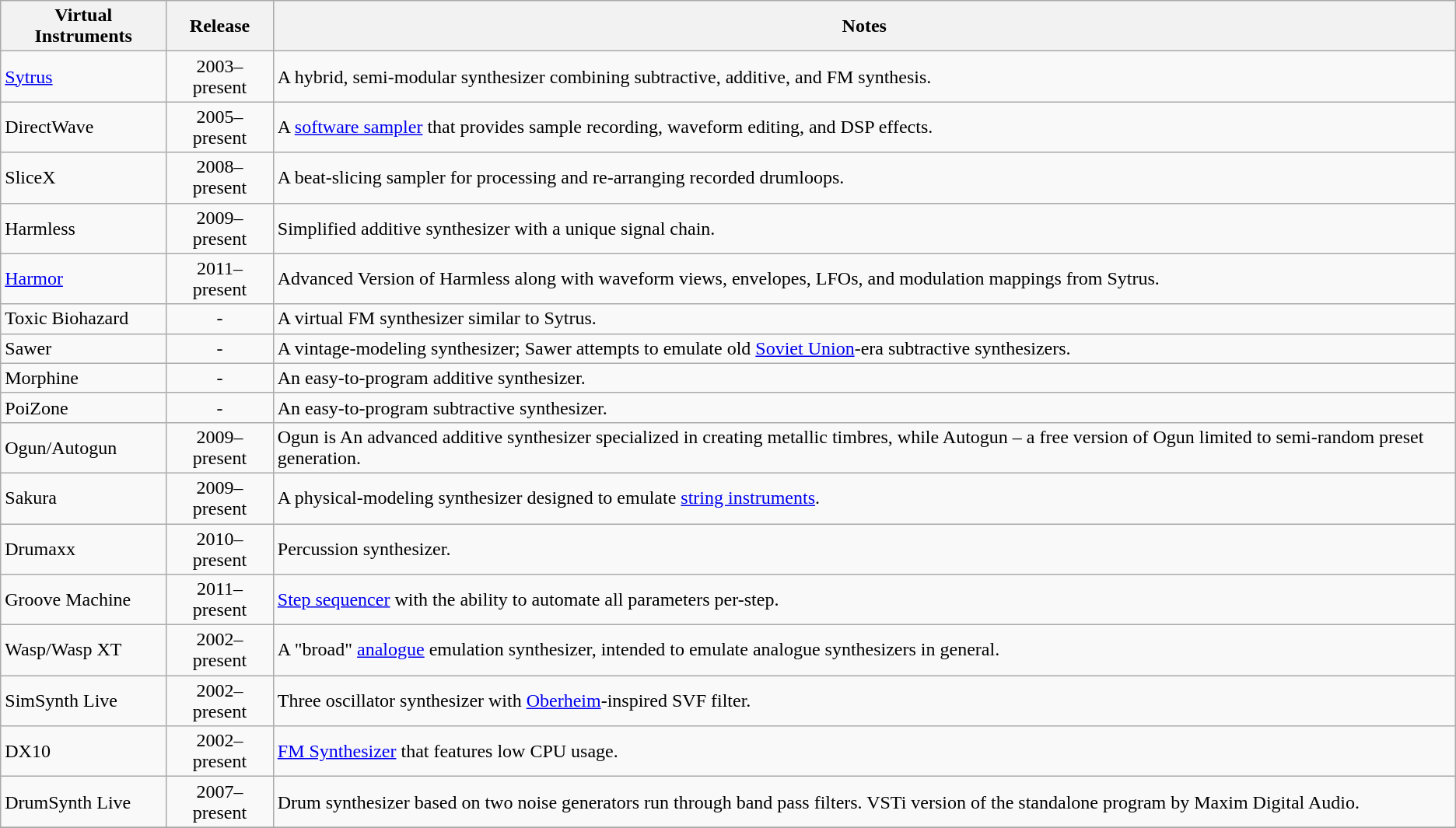<table class="wikitable" style="margin:left;">
<tr>
<th>Virtual Instruments</th>
<th>Release</th>
<th>Notes</th>
</tr>
<tr>
<td><a href='#'>Sytrus</a></td>
<td style="text-align:center;">2003–present</td>
<td>A hybrid, semi-modular synthesizer combining subtractive, additive, and FM synthesis.</td>
</tr>
<tr>
<td>DirectWave</td>
<td style="text-align:center;">2005–present</td>
<td>A <a href='#'>software sampler</a> that provides sample recording, waveform editing, and DSP effects.</td>
</tr>
<tr>
<td>SliceX</td>
<td style="text-align:center;">2008–present</td>
<td>A beat-slicing sampler for processing and re-arranging recorded drumloops.</td>
</tr>
<tr>
<td>Harmless</td>
<td style="text-align:center;">2009–present</td>
<td>Simplified additive synthesizer with a unique signal chain.</td>
</tr>
<tr>
<td><a href='#'>Harmor</a></td>
<td style="text-align:center;">2011–present</td>
<td>Advanced Version of Harmless along with waveform views, envelopes, LFOs, and modulation mappings from Sytrus.</td>
</tr>
<tr>
<td>Toxic Biohazard</td>
<td style="text-align:center;">-</td>
<td>A virtual FM synthesizer similar to Sytrus.</td>
</tr>
<tr>
<td>Sawer</td>
<td style="text-align:center;">-</td>
<td>A vintage-modeling synthesizer; Sawer attempts to emulate old <a href='#'>Soviet Union</a>-era subtractive synthesizers.</td>
</tr>
<tr>
<td>Morphine</td>
<td style="text-align:center;">-</td>
<td>An easy-to-program additive synthesizer.</td>
</tr>
<tr>
<td>PoiZone</td>
<td style="text-align:center;">-</td>
<td>An easy-to-program subtractive synthesizer.</td>
</tr>
<tr>
<td>Ogun/Autogun</td>
<td style="text-align:center;">2009–present</td>
<td>Ogun is An advanced additive synthesizer specialized in creating metallic timbres, while Autogun – a free version of Ogun limited to semi-random preset generation.</td>
</tr>
<tr>
<td>Sakura</td>
<td style="text-align:center;">2009–present</td>
<td>A physical-modeling synthesizer designed to emulate <a href='#'>string instruments</a>.</td>
</tr>
<tr>
<td>Drumaxx</td>
<td style="text-align:center;">2010–present</td>
<td>Percussion synthesizer.</td>
</tr>
<tr>
<td>Groove Machine</td>
<td style="text-align:center;">2011–present</td>
<td><a href='#'>Step sequencer</a> with the ability to automate all parameters per-step.</td>
</tr>
<tr>
<td>Wasp/Wasp XT</td>
<td style="text-align:center;">2002–present</td>
<td>A "broad" <a href='#'>analogue</a> emulation synthesizer, intended to emulate analogue synthesizers in general.</td>
</tr>
<tr>
<td>SimSynth Live</td>
<td style="text-align:center;">2002–present</td>
<td>Three oscillator synthesizer with <a href='#'>Oberheim</a>-inspired SVF filter.</td>
</tr>
<tr>
<td>DX10</td>
<td style="text-align:center;">2002–present</td>
<td><a href='#'>FM Synthesizer</a> that features low CPU usage.</td>
</tr>
<tr>
<td>DrumSynth Live</td>
<td style="text-align:center;">2007–present</td>
<td>Drum synthesizer based on two noise generators run through band pass filters.  VSTi version of the standalone program by Maxim Digital Audio.</td>
</tr>
<tr>
</tr>
</table>
